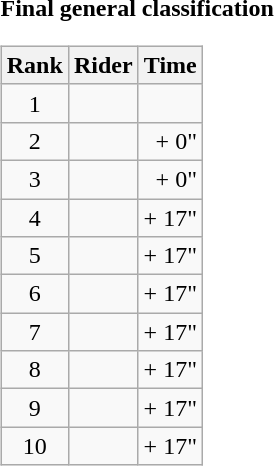<table>
<tr>
<td><strong>Final general classification</strong><br><table class="wikitable">
<tr>
<th scope="col">Rank</th>
<th scope="col">Rider</th>
<th scope="col">Time</th>
</tr>
<tr>
<td style="text-align:center;">1</td>
<td></td>
<td style="text-align:right;"></td>
</tr>
<tr>
<td style="text-align:center;">2</td>
<td></td>
<td style="text-align:right;">+ 0"</td>
</tr>
<tr>
<td style="text-align:center;">3</td>
<td></td>
<td style="text-align:right;">+ 0"</td>
</tr>
<tr>
<td style="text-align:center;">4</td>
<td></td>
<td style="text-align:right;">+ 17"</td>
</tr>
<tr>
<td style="text-align:center;">5</td>
<td></td>
<td style="text-align:right;">+ 17"</td>
</tr>
<tr>
<td style="text-align:center;">6</td>
<td></td>
<td style="text-align:right;">+ 17"</td>
</tr>
<tr>
<td style="text-align:center;">7</td>
<td></td>
<td style="text-align:right;">+ 17"</td>
</tr>
<tr>
<td style="text-align:center;">8</td>
<td></td>
<td style="text-align:right;">+ 17"</td>
</tr>
<tr>
<td style="text-align:center;">9</td>
<td></td>
<td style="text-align:right;">+ 17"</td>
</tr>
<tr>
<td style="text-align:center;">10</td>
<td></td>
<td style="text-align:right;">+ 17"</td>
</tr>
</table>
</td>
</tr>
</table>
